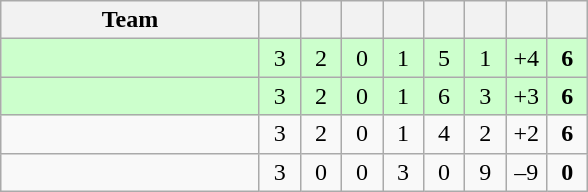<table class="wikitable" style="text-align:center;">
<tr>
<th width="165">Team</th>
<th width="20"></th>
<th width="20"></th>
<th width="20"></th>
<th width="20"></th>
<th width="20"></th>
<th width="20"></th>
<th width="20"></th>
<th width="20"><br></th>
</tr>
<tr align=center bgcolor="ccffcc">
<td style="text-align:left;"></td>
<td>3</td>
<td>2</td>
<td>0</td>
<td>1</td>
<td>5</td>
<td>1</td>
<td>+4</td>
<td><strong>6</strong></td>
</tr>
<tr align=center bgcolor="ccffcc">
<td style="text-align:left;"></td>
<td>3</td>
<td>2</td>
<td>0</td>
<td>1</td>
<td>6</td>
<td>3</td>
<td>+3</td>
<td><strong>6</strong></td>
</tr>
<tr>
<td style="text-align:left;"></td>
<td>3</td>
<td>2</td>
<td>0</td>
<td>1</td>
<td>4</td>
<td>2</td>
<td>+2</td>
<td><strong>6</strong></td>
</tr>
<tr>
<td style="text-align:left;"></td>
<td>3</td>
<td>0</td>
<td>0</td>
<td>3</td>
<td>0</td>
<td>9</td>
<td>–9</td>
<td><strong>0</strong></td>
</tr>
</table>
